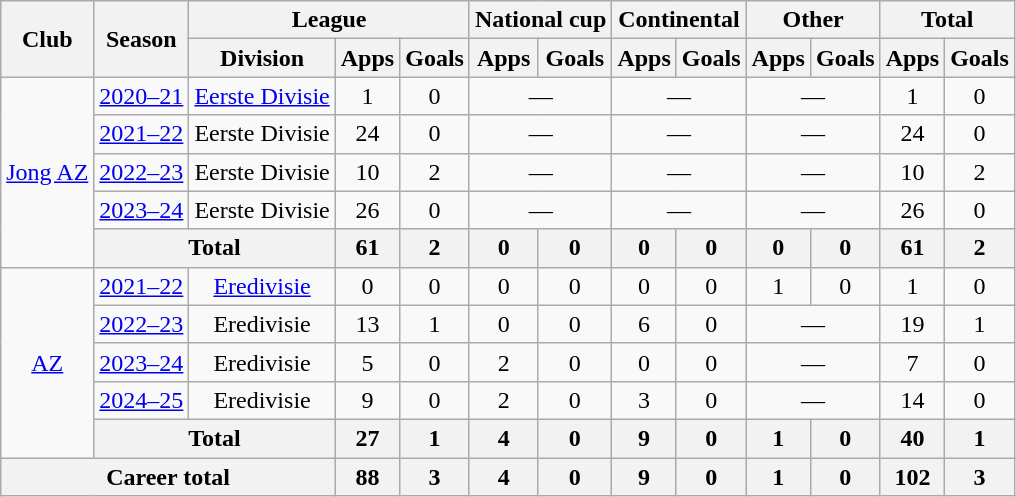<table class="wikitable" Style="text-align: center">
<tr>
<th rowspan="2">Club</th>
<th rowspan="2">Season</th>
<th colspan="3">League</th>
<th colspan="2">National cup</th>
<th colspan="2">Continental</th>
<th colspan="2">Other</th>
<th colspan="2">Total</th>
</tr>
<tr>
<th>Division</th>
<th>Apps</th>
<th>Goals</th>
<th>Apps</th>
<th>Goals</th>
<th>Apps</th>
<th>Goals</th>
<th>Apps</th>
<th>Goals</th>
<th>Apps</th>
<th>Goals</th>
</tr>
<tr>
<td rowspan="5"><a href='#'>Jong AZ</a></td>
<td><a href='#'>2020–21</a></td>
<td><a href='#'>Eerste Divisie</a></td>
<td>1</td>
<td>0</td>
<td colspan="2">—</td>
<td colspan="2">—</td>
<td colspan="2">—</td>
<td>1</td>
<td>0</td>
</tr>
<tr>
<td><a href='#'>2021–22</a></td>
<td>Eerste Divisie</td>
<td>24</td>
<td>0</td>
<td colspan="2">—</td>
<td colspan="2">—</td>
<td colspan="2">—</td>
<td>24</td>
<td>0</td>
</tr>
<tr>
<td><a href='#'>2022–23</a></td>
<td>Eerste Divisie</td>
<td>10</td>
<td>2</td>
<td colspan="2">—</td>
<td colspan="2">—</td>
<td colspan="2">—</td>
<td>10</td>
<td>2</td>
</tr>
<tr>
<td><a href='#'>2023–24</a></td>
<td>Eerste Divisie</td>
<td>26</td>
<td>0</td>
<td colspan="2">—</td>
<td colspan="2">—</td>
<td colspan="2">—</td>
<td>26</td>
<td>0</td>
</tr>
<tr>
<th colspan="2">Total</th>
<th>61</th>
<th>2</th>
<th>0</th>
<th>0</th>
<th>0</th>
<th>0</th>
<th>0</th>
<th>0</th>
<th>61</th>
<th>2</th>
</tr>
<tr>
<td rowspan="5"><a href='#'>AZ</a></td>
<td><a href='#'>2021–22</a></td>
<td><a href='#'>Eredivisie</a></td>
<td>0</td>
<td>0</td>
<td>0</td>
<td>0</td>
<td>0</td>
<td>0</td>
<td>1</td>
<td>0</td>
<td>1</td>
<td>0</td>
</tr>
<tr>
<td><a href='#'>2022–23</a></td>
<td>Eredivisie</td>
<td>13</td>
<td>1</td>
<td>0</td>
<td>0</td>
<td>6</td>
<td>0</td>
<td colspan="2">—</td>
<td>19</td>
<td>1</td>
</tr>
<tr>
<td><a href='#'>2023–24</a></td>
<td>Eredivisie</td>
<td>5</td>
<td>0</td>
<td>2</td>
<td>0</td>
<td>0</td>
<td>0</td>
<td colspan="2">—</td>
<td>7</td>
<td>0</td>
</tr>
<tr>
<td><a href='#'>2024–25</a></td>
<td>Eredivisie</td>
<td>9</td>
<td>0</td>
<td>2</td>
<td>0</td>
<td>3</td>
<td>0</td>
<td colspan="2">—</td>
<td>14</td>
<td>0</td>
</tr>
<tr>
<th colspan="2">Total</th>
<th>27</th>
<th>1</th>
<th>4</th>
<th>0</th>
<th>9</th>
<th>0</th>
<th>1</th>
<th>0</th>
<th>40</th>
<th>1</th>
</tr>
<tr>
<th colspan="3">Career total</th>
<th>88</th>
<th>3</th>
<th>4</th>
<th>0</th>
<th>9</th>
<th>0</th>
<th>1</th>
<th>0</th>
<th>102</th>
<th>3</th>
</tr>
</table>
